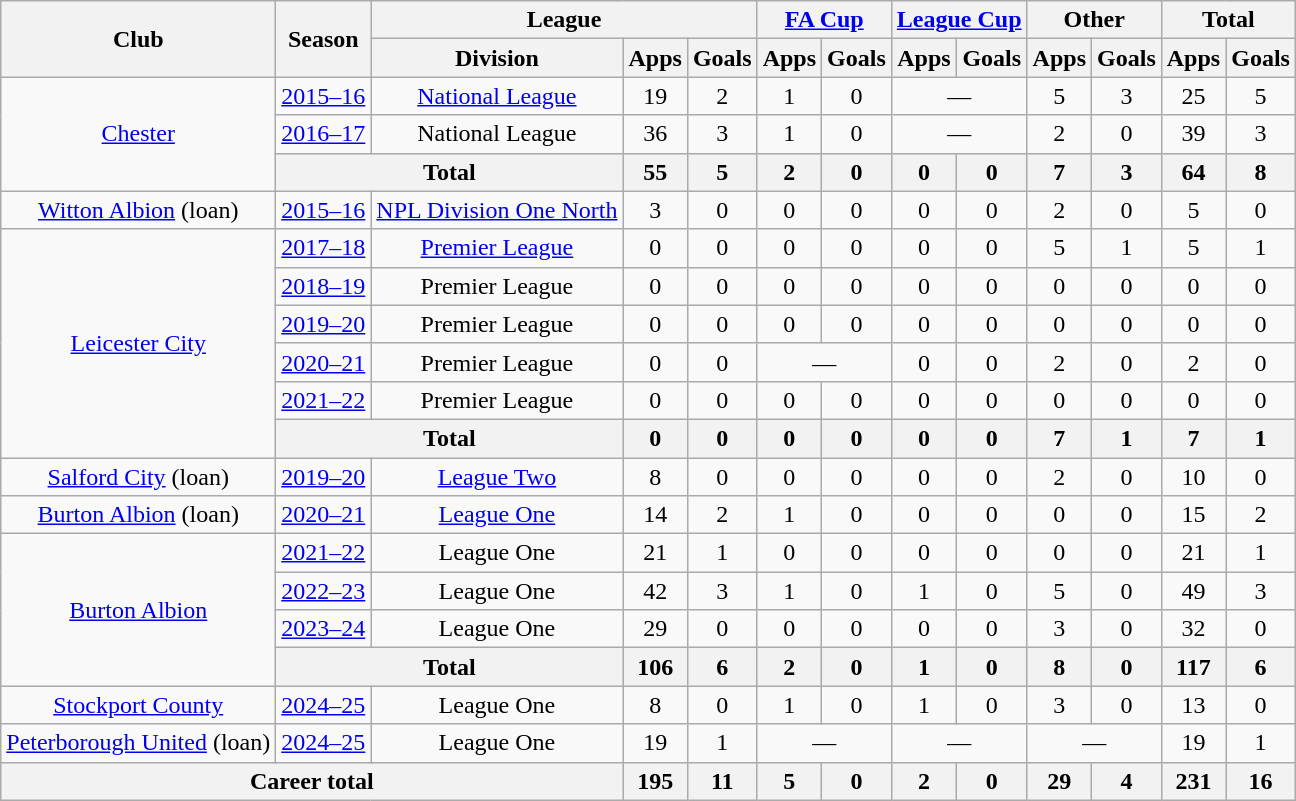<table class="wikitable" style="text-align: center">
<tr>
<th rowspan="2">Club</th>
<th rowspan="2">Season</th>
<th colspan="3">League</th>
<th colspan="2"><a href='#'>FA Cup</a></th>
<th colspan="2"><a href='#'>League Cup</a></th>
<th colspan="2">Other</th>
<th colspan="2">Total</th>
</tr>
<tr>
<th>Division</th>
<th>Apps</th>
<th>Goals</th>
<th>Apps</th>
<th>Goals</th>
<th>Apps</th>
<th>Goals</th>
<th>Apps</th>
<th>Goals</th>
<th>Apps</th>
<th>Goals</th>
</tr>
<tr>
<td rowspan="3"><a href='#'>Chester</a></td>
<td><a href='#'>2015–16</a></td>
<td><a href='#'>National League</a></td>
<td>19</td>
<td>2</td>
<td>1</td>
<td>0</td>
<td colspan="2">—</td>
<td>5</td>
<td>3</td>
<td>25</td>
<td>5</td>
</tr>
<tr>
<td><a href='#'>2016–17</a></td>
<td>National League</td>
<td>36</td>
<td>3</td>
<td>1</td>
<td>0</td>
<td colspan="2">—</td>
<td>2</td>
<td>0</td>
<td>39</td>
<td>3</td>
</tr>
<tr>
<th colspan=2>Total</th>
<th>55</th>
<th>5</th>
<th>2</th>
<th>0</th>
<th>0</th>
<th>0</th>
<th>7</th>
<th>3</th>
<th>64</th>
<th>8</th>
</tr>
<tr>
<td><a href='#'>Witton Albion</a> (loan)</td>
<td><a href='#'>2015–16</a></td>
<td><a href='#'>NPL Division One North</a></td>
<td>3</td>
<td>0</td>
<td>0</td>
<td>0</td>
<td>0</td>
<td>0</td>
<td>2</td>
<td>0</td>
<td>5</td>
<td>0</td>
</tr>
<tr>
<td rowspan="6"><a href='#'>Leicester City</a></td>
<td><a href='#'>2017–18</a></td>
<td><a href='#'>Premier League</a></td>
<td>0</td>
<td>0</td>
<td>0</td>
<td>0</td>
<td>0</td>
<td>0</td>
<td>5</td>
<td>1</td>
<td>5</td>
<td>1</td>
</tr>
<tr>
<td><a href='#'>2018–19</a></td>
<td>Premier League</td>
<td>0</td>
<td>0</td>
<td>0</td>
<td>0</td>
<td>0</td>
<td>0</td>
<td>0</td>
<td>0</td>
<td>0</td>
<td>0</td>
</tr>
<tr>
<td><a href='#'>2019–20</a></td>
<td>Premier League</td>
<td>0</td>
<td>0</td>
<td>0</td>
<td>0</td>
<td>0</td>
<td>0</td>
<td>0</td>
<td>0</td>
<td>0</td>
<td>0</td>
</tr>
<tr>
<td><a href='#'>2020–21</a></td>
<td>Premier League</td>
<td>0</td>
<td>0</td>
<td colspan="2">—</td>
<td>0</td>
<td>0</td>
<td>2</td>
<td>0</td>
<td>2</td>
<td>0</td>
</tr>
<tr>
<td><a href='#'>2021–22</a></td>
<td>Premier League</td>
<td>0</td>
<td>0</td>
<td>0</td>
<td>0</td>
<td>0</td>
<td>0</td>
<td>0</td>
<td>0</td>
<td>0</td>
<td>0</td>
</tr>
<tr>
<th colspan=2>Total</th>
<th>0</th>
<th>0</th>
<th>0</th>
<th>0</th>
<th>0</th>
<th>0</th>
<th>7</th>
<th>1</th>
<th>7</th>
<th>1</th>
</tr>
<tr>
<td><a href='#'>Salford City</a> (loan)</td>
<td><a href='#'>2019–20</a></td>
<td><a href='#'>League Two</a></td>
<td>8</td>
<td>0</td>
<td>0</td>
<td>0</td>
<td>0</td>
<td>0</td>
<td>2</td>
<td>0</td>
<td>10</td>
<td>0</td>
</tr>
<tr>
<td><a href='#'>Burton Albion</a> (loan)</td>
<td><a href='#'>2020–21</a></td>
<td><a href='#'>League One</a></td>
<td>14</td>
<td>2</td>
<td>1</td>
<td>0</td>
<td>0</td>
<td>0</td>
<td>0</td>
<td>0</td>
<td>15</td>
<td>2</td>
</tr>
<tr>
<td rowspan="4"><a href='#'>Burton Albion</a></td>
<td><a href='#'>2021–22</a></td>
<td>League One</td>
<td>21</td>
<td>1</td>
<td>0</td>
<td>0</td>
<td>0</td>
<td>0</td>
<td>0</td>
<td>0</td>
<td>21</td>
<td>1</td>
</tr>
<tr>
<td><a href='#'>2022–23</a></td>
<td>League One</td>
<td>42</td>
<td>3</td>
<td>1</td>
<td>0</td>
<td>1</td>
<td>0</td>
<td>5</td>
<td>0</td>
<td>49</td>
<td>3</td>
</tr>
<tr>
<td><a href='#'>2023–24</a></td>
<td>League One</td>
<td>29</td>
<td>0</td>
<td>0</td>
<td>0</td>
<td>0</td>
<td>0</td>
<td>3</td>
<td>0</td>
<td>32</td>
<td>0</td>
</tr>
<tr>
<th colspan=2>Total</th>
<th>106</th>
<th>6</th>
<th>2</th>
<th>0</th>
<th>1</th>
<th>0</th>
<th>8</th>
<th>0</th>
<th>117</th>
<th>6</th>
</tr>
<tr>
<td><a href='#'>Stockport County</a></td>
<td><a href='#'>2024–25</a></td>
<td>League One</td>
<td>8</td>
<td>0</td>
<td>1</td>
<td>0</td>
<td>1</td>
<td>0</td>
<td>3</td>
<td>0</td>
<td>13</td>
<td>0</td>
</tr>
<tr>
<td><a href='#'>Peterborough United</a> (loan)</td>
<td><a href='#'>2024–25</a></td>
<td>League One</td>
<td>19</td>
<td>1</td>
<td colspan="2">—</td>
<td colspan="2">—</td>
<td colspan="2">—</td>
<td>19</td>
<td>1</td>
</tr>
<tr>
<th colspan="3">Career total</th>
<th>195</th>
<th>11</th>
<th>5</th>
<th>0</th>
<th>2</th>
<th>0</th>
<th>29</th>
<th>4</th>
<th>231</th>
<th>16</th>
</tr>
</table>
